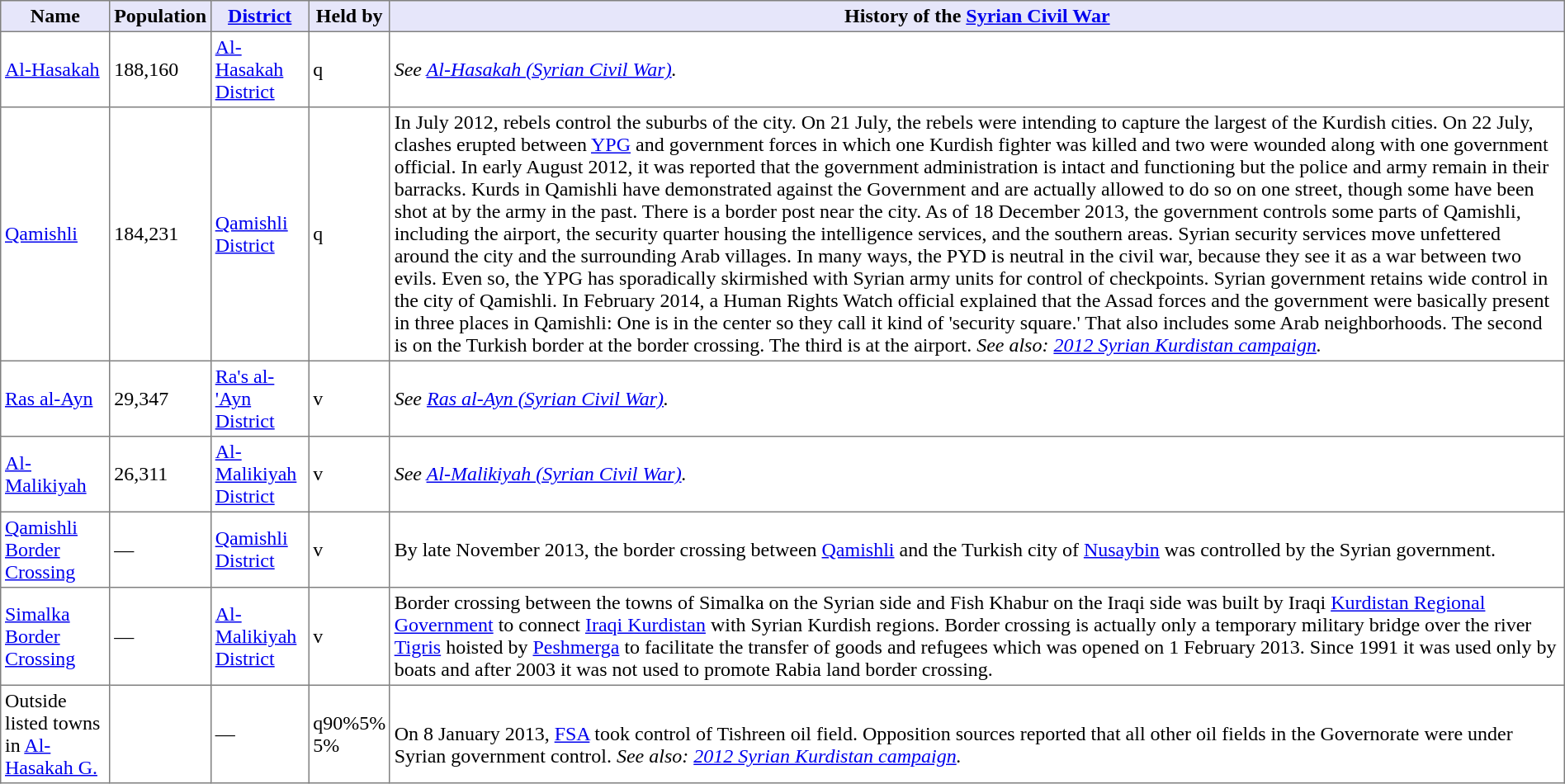<table class="toccolours sortable" border="1" cellpadding="3" style="border-collapse:collapse">
<tr style="background:lavender;">
<th>Name</th>
<th>Population</th>
<th><a href='#'>District</a></th>
<th>Held by</th>
<th>History of the <a href='#'>Syrian Civil War</a></th>
</tr>
<tr>
<td><a href='#'>Al-Hasakah</a></td>
<td>188,160</td>
<td><a href='#'>Al-Hasakah District</a></td>
<td><span>q</span></td>
<td><em>See <a href='#'>Al-Hasakah (Syrian Civil War)</a>.</em></td>
</tr>
<tr>
<td><a href='#'>Qamishli</a></td>
<td>184,231</td>
<td><a href='#'>Qamishli District</a></td>
<td><span>q</span></td>
<td>In July 2012, rebels control the suburbs of the city. On 21 July, the rebels were intending to capture the largest of the Kurdish cities. On 22 July, clashes erupted between <a href='#'>YPG</a> and government forces in which one Kurdish fighter was killed and two were wounded along with one government official. In early August 2012, it was reported that the government administration is intact and functioning but the police and army remain in their barracks. Kurds in Qamishli have demonstrated against the Government and are actually allowed to do so on one street, though some have been shot at by the army in the past. There is a border post near the city. As of 18 December 2013, the government controls some parts of Qamishli, including the airport, the security quarter housing the intelligence services, and the southern areas. Syrian security services move unfettered around the city and the surrounding Arab villages. In many ways, the PYD is neutral in the civil war, because they see it as a war between two evils. Even so, the YPG has sporadically skirmished with Syrian army units for control of checkpoints. Syrian government retains wide control in the city of Qamishli. In February 2014, a Human Rights Watch official explained that the Assad forces and the government were basically present in three places in Qamishli: One is in the center so they call it kind of 'security square.' That also includes some Arab neighborhoods. The second is on the Turkish border at the border crossing. The third is at the airport. <em>See also: <a href='#'>2012 Syrian Kurdistan campaign</a>.</em></td>
</tr>
<tr>
<td><a href='#'>Ras al-Ayn</a></td>
<td>29,347</td>
<td><a href='#'>Ra's al-'Ayn District</a></td>
<td><span>v</span></td>
<td><em>See <a href='#'>Ras al-Ayn (Syrian Civil War)</a>.</em></td>
</tr>
<tr>
<td><a href='#'>Al-Malikiyah</a></td>
<td>26,311</td>
<td><a href='#'>Al-Malikiyah District</a></td>
<td><span>v</span></td>
<td><em>See <a href='#'>Al-Malikiyah (Syrian Civil War)</a>.</em></td>
</tr>
<tr>
<td><a href='#'>Qamishli Border Crossing</a></td>
<td>—</td>
<td><a href='#'>Qamishli District</a></td>
<td><span>v</span></td>
<td>By late November 2013, the border crossing between <a href='#'>Qamishli</a> and the Turkish city of <a href='#'>Nusaybin</a> was controlled by the Syrian government.</td>
</tr>
<tr>
<td><a href='#'>Simalka Border Crossing</a></td>
<td>—</td>
<td><a href='#'>Al-Malikiyah District</a></td>
<td><span>v</span></td>
<td>Border crossing between the towns of Simalka on the Syrian side and Fish Khabur on the Iraqi side was built by Iraqi <a href='#'>Kurdistan Regional Government</a> to connect <a href='#'>Iraqi Kurdistan</a> with Syrian Kurdish regions. Border crossing is actually only a temporary military bridge over the river <a href='#'>Tigris</a> hoisted by <a href='#'>Peshmerga</a> to facilitate the transfer of goods and refugees which was opened on 1 February 2013. Since 1991 it was used only by boats and after 2003 it was not used to promote Rabia land border crossing.</td>
</tr>
<tr>
<td>Outside listed towns in <a href='#'>Al-Hasakah G.</a></td>
<td></td>
<td>—</td>
<td><span>q</span>90%5%<br>5%</td>
<td><br>On 8 January 2013, <a href='#'>FSA</a> took control of Tishreen oil field. Opposition sources reported that all other oil fields in the Governorate were under Syrian government control. <em>See also: <a href='#'>2012 Syrian Kurdistan campaign</a>.</em></td>
</tr>
</table>
